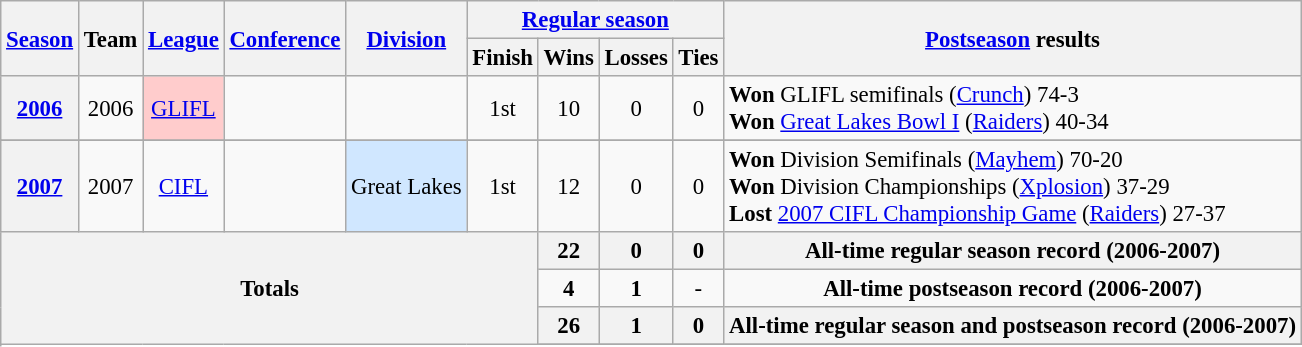<table class="wikitable" style="font-size: 95%;">
<tr>
<th rowspan="2"><a href='#'>Season</a></th>
<th rowspan="2">Team</th>
<th rowspan="2"><a href='#'>League</a></th>
<th rowspan="2"><a href='#'>Conference</a></th>
<th rowspan="2"><a href='#'>Division</a></th>
<th colspan="4"><a href='#'>Regular season</a></th>
<th rowspan="2"><a href='#'>Postseason</a> results</th>
</tr>
<tr>
<th>Finish</th>
<th>Wins</th>
<th>Losses</th>
<th>Ties</th>
</tr>
<tr background:#fcc;">
<th style="text-align:center;"><a href='#'>2006</a></th>
<td style="text-align:center;">2006</td>
<td style="text-align:center; background:#fcc"><a href='#'>GLIFL</a></td>
<td style="text-align:center;"></td>
<td style="text-align:center;"></td>
<td style="text-align:center;">1st</td>
<td style="text-align:center;">10</td>
<td style="text-align:center;">0</td>
<td style="text-align:center;">0</td>
<td><strong>Won</strong> GLIFL semifinals (<a href='#'>Crunch</a>) 74-3<br><strong>Won</strong> <a href='#'>Great Lakes Bowl I</a> (<a href='#'>Raiders</a>) 40-34</td>
</tr>
<tr>
</tr>
<tr background:#fcc;">
<th style="text-align:center;"><a href='#'>2007</a></th>
<td style="text-align:center;">2007</td>
<td style="text-align:center;"><a href='#'>CIFL</a></td>
<td style="text-align:center;"></td>
<td style="text-align:center; background:#d0e7ff">Great Lakes</td>
<td style="text-align:center;">1st</td>
<td style="text-align:center;">12</td>
<td style="text-align:center;">0</td>
<td style="text-align:center;">0</td>
<td><strong>Won</strong> Division Semifinals (<a href='#'>Mayhem</a>) 70-20<br><strong>Won</strong> Division Championships (<a href='#'>Xplosion</a>) 37-29<br><strong>Lost</strong> <a href='#'>2007 CIFL Championship Game</a> (<a href='#'>Raiders</a>) 27-37</td>
</tr>
<tr>
<th style="text-align:center;" rowspan="5" colspan="6">Totals</th>
<th style="text-align:center;"><strong>22</strong></th>
<th style="text-align:center;"><strong>0</strong></th>
<th style="text-align:center;"><strong>0</strong></th>
<th style="text-align:center;" colspan="3"><strong>All-time regular season record (2006-2007)</strong></th>
</tr>
<tr style="text-align:center;">
<td><strong>4</strong></td>
<td><strong>1</strong></td>
<td>-</td>
<td colspan="3"><strong>All-time postseason record (2006-2007)</strong></td>
</tr>
<tr>
<th style="text-align:center;"><strong>26</strong></th>
<th style="text-align:center;"><strong>1</strong></th>
<th style="text-align:center;"><strong>0</strong></th>
<th style="text-align:center;" colspan="3"><strong>All-time regular season and postseason record (2006-2007)</strong></th>
</tr>
<tr>
</tr>
</table>
